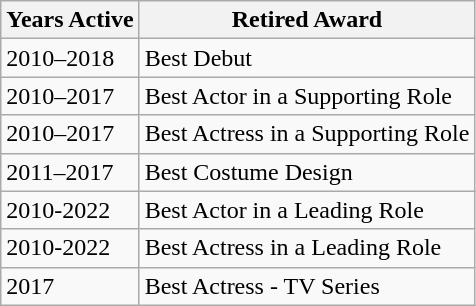<table class="wikitable">
<tr>
<th>Years Active</th>
<th>Retired Award</th>
</tr>
<tr>
<td>2010–2018</td>
<td>Best Debut</td>
</tr>
<tr>
<td>2010–2017</td>
<td>Best Actor in a Supporting Role</td>
</tr>
<tr>
<td>2010–2017</td>
<td>Best Actress in a Supporting Role</td>
</tr>
<tr>
<td>2011–2017</td>
<td>Best Costume Design</td>
</tr>
<tr>
<td>2010-2022</td>
<td>Best Actor in a Leading Role</td>
</tr>
<tr>
<td>2010-2022</td>
<td>Best Actress in a Leading Role</td>
</tr>
<tr>
<td>2017</td>
<td>Best Actress - TV Series</td>
</tr>
</table>
